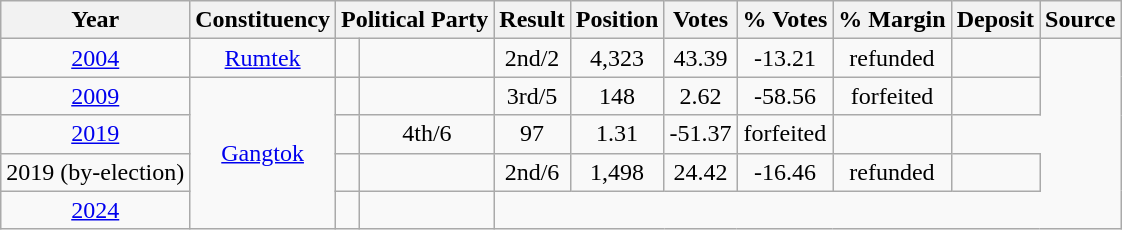<table class="wikitable sortable" style="text-align:center;">
<tr>
<th>Year</th>
<th>Constituency</th>
<th colspan=2>Political Party</th>
<th>Result</th>
<th>Position</th>
<th>Votes</th>
<th>% Votes</th>
<th>% Margin</th>
<th>Deposit</th>
<th>Source</th>
</tr>
<tr>
<td><a href='#'>2004</a></td>
<td><a href='#'>Rumtek</a></td>
<td></td>
<td></td>
<td>2nd/2</td>
<td>4,323</td>
<td>43.39</td>
<td>-13.21</td>
<td>refunded</td>
<td></td>
</tr>
<tr>
<td><a href='#'>2009</a></td>
<td rowspan=4><a href='#'>Gangtok</a></td>
<td></td>
<td></td>
<td>3rd/5</td>
<td>148</td>
<td>2.62</td>
<td>-58.56</td>
<td>forfeited</td>
<td></td>
</tr>
<tr>
<td><a href='#'>2019</a></td>
<td></td>
<td>4th/6</td>
<td>97</td>
<td>1.31</td>
<td>-51.37</td>
<td>forfeited</td>
<td></td>
</tr>
<tr>
<td>2019 (by-election)</td>
<td></td>
<td></td>
<td>2nd/6</td>
<td>1,498</td>
<td>24.42</td>
<td>-16.46</td>
<td>refunded</td>
<td></td>
</tr>
<tr>
<td><a href='#'>2024</a></td>
<td></td>
<td></td>
</tr>
</table>
